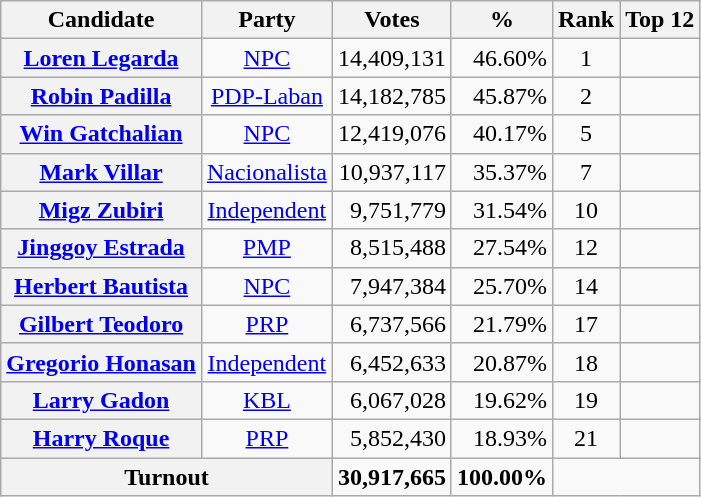<table class="wikitable sortable" style="text-align:center;font-size:100%;">
<tr>
<th>Candidate</th>
<th>Party</th>
<th>Votes</th>
<th>%</th>
<th>Rank</th>
<th>Top 12</th>
</tr>
<tr>
<th><a href='#'>Loren Legarda</a></th>
<td><a href='#'>NPC</a></td>
<td style="text-align:right;">14,409,131</td>
<td style="text-align:right;">46.60%</td>
<td>1</td>
<td></td>
</tr>
<tr>
<th><a href='#'>Robin Padilla</a></th>
<td><a href='#'>PDP-Laban</a></td>
<td style="text-align:right;">14,182,785</td>
<td style="text-align:right;">45.87%</td>
<td>2</td>
<td></td>
</tr>
<tr>
<th><a href='#'>Win Gatchalian</a></th>
<td><a href='#'>NPC</a></td>
<td style="text-align:right;">12,419,076</td>
<td style="text-align:right;">40.17%</td>
<td>5</td>
<td></td>
</tr>
<tr>
<th><a href='#'>Mark Villar</a></th>
<td><a href='#'>Nacionalista</a></td>
<td style="text-align:right;">10,937,117</td>
<td style="text-align:right;">35.37%</td>
<td>7</td>
<td></td>
</tr>
<tr>
<th><a href='#'>Migz Zubiri</a></th>
<td><a href='#'>Independent</a></td>
<td style="text-align:right;">9,751,779</td>
<td style="text-align:right;">31.54%</td>
<td>10</td>
<td></td>
</tr>
<tr>
<th><a href='#'>Jinggoy Estrada</a></th>
<td><a href='#'>PMP</a></td>
<td style="text-align:right;">8,515,488</td>
<td style="text-align:right;">27.54%</td>
<td>12</td>
<td></td>
</tr>
<tr>
<th><a href='#'>Herbert Bautista</a></th>
<td><a href='#'>NPC</a></td>
<td style="text-align:right;">7,947,384</td>
<td style="text-align:right;">25.70%</td>
<td>14</td>
<td></td>
</tr>
<tr>
<th><a href='#'>Gilbert Teodoro</a></th>
<td><a href='#'>PRP</a></td>
<td style="text-align:right;">6,737,566</td>
<td style="text-align:right;">21.79%</td>
<td>17</td>
<td></td>
</tr>
<tr>
<th><a href='#'>Gregorio Honasan</a></th>
<td><a href='#'>Independent</a></td>
<td style="text-align:right;">6,452,633</td>
<td style="text-align:right;">20.87%</td>
<td>18</td>
<td></td>
</tr>
<tr>
<th><a href='#'>Larry Gadon</a></th>
<td><a href='#'>KBL</a></td>
<td style="text-align:right;">6,067,028</td>
<td style="text-align:right;">19.62%</td>
<td>19</td>
<td></td>
</tr>
<tr>
<th><a href='#'>Harry Roque</a></th>
<td><a href='#'>PRP</a></td>
<td style="text-align:right;">5,852,430</td>
<td style="text-align:right;">18.93%</td>
<td>21</td>
<td></td>
</tr>
<tr>
<th colspan="2">Turnout</th>
<td><strong>30,917,665</strong></td>
<td><strong>100.00%</strong></td>
<td colspan="2"></td>
</tr>
</table>
